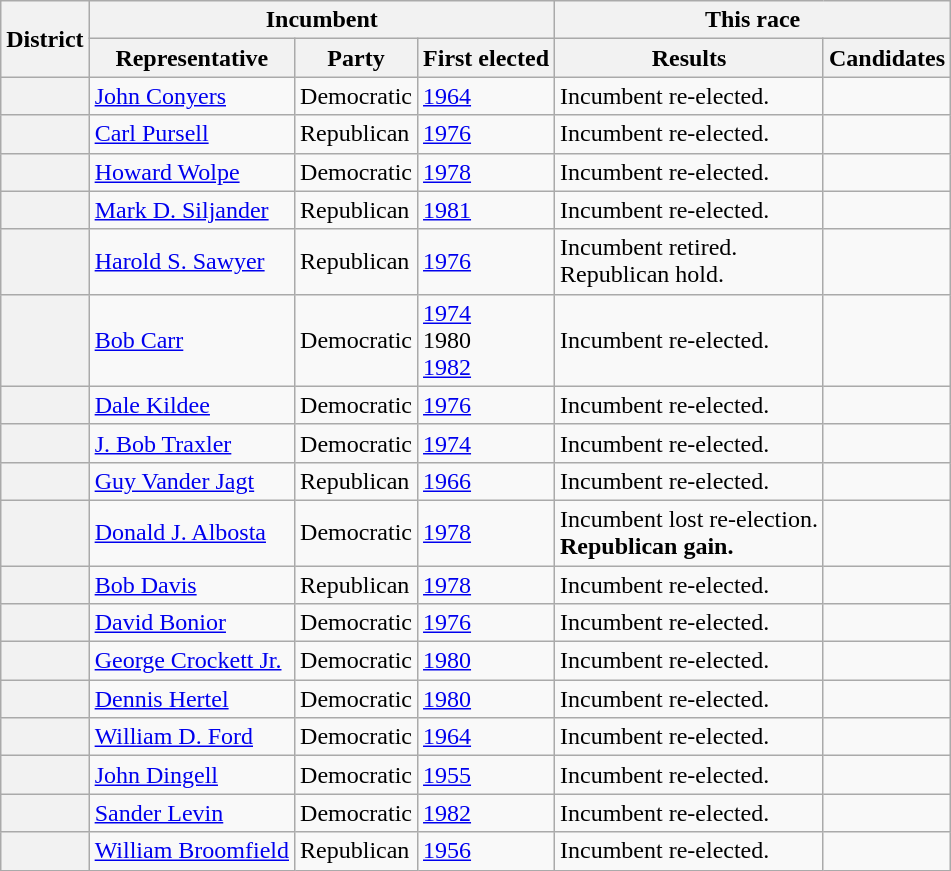<table class=wikitable>
<tr>
<th rowspan=2>District</th>
<th colspan=3>Incumbent</th>
<th colspan=2>This race</th>
</tr>
<tr>
<th>Representative</th>
<th>Party</th>
<th>First elected</th>
<th>Results</th>
<th>Candidates</th>
</tr>
<tr>
<th></th>
<td><a href='#'>John Conyers</a></td>
<td>Democratic</td>
<td><a href='#'>1964</a></td>
<td>Incumbent re-elected.</td>
<td nowrap></td>
</tr>
<tr>
<th></th>
<td><a href='#'>Carl Pursell</a></td>
<td>Republican</td>
<td><a href='#'>1976</a></td>
<td>Incumbent re-elected.</td>
<td nowrap><br></td>
</tr>
<tr>
<th></th>
<td><a href='#'>Howard Wolpe</a></td>
<td>Democratic</td>
<td><a href='#'>1978</a></td>
<td>Incumbent re-elected.</td>
<td nowrap></td>
</tr>
<tr>
<th></th>
<td><a href='#'>Mark D. Siljander</a></td>
<td>Republican</td>
<td><a href='#'>1981</a></td>
<td>Incumbent re-elected.</td>
<td nowrap></td>
</tr>
<tr>
<th></th>
<td><a href='#'>Harold S. Sawyer</a></td>
<td>Republican</td>
<td><a href='#'>1976</a></td>
<td>Incumbent retired.<br>Republican hold.</td>
<td nowrap></td>
</tr>
<tr>
<th></th>
<td><a href='#'>Bob Carr</a></td>
<td>Democratic</td>
<td><a href='#'>1974</a><br>1980 <br><a href='#'>1982</a></td>
<td>Incumbent re-elected.</td>
<td nowrap><br></td>
</tr>
<tr>
<th></th>
<td><a href='#'>Dale Kildee</a></td>
<td>Democratic</td>
<td><a href='#'>1976</a></td>
<td>Incumbent re-elected.</td>
<td nowrap></td>
</tr>
<tr>
<th></th>
<td><a href='#'>J. Bob Traxler</a></td>
<td>Democratic</td>
<td><a href='#'>1974</a></td>
<td>Incumbent re-elected.</td>
<td nowrap></td>
</tr>
<tr>
<th></th>
<td><a href='#'>Guy Vander Jagt</a></td>
<td>Republican</td>
<td><a href='#'>1966</a></td>
<td>Incumbent re-elected.</td>
<td nowrap></td>
</tr>
<tr>
<th></th>
<td><a href='#'>Donald J. Albosta</a></td>
<td>Democratic</td>
<td><a href='#'>1978</a></td>
<td>Incumbent lost re-election.<br><strong>Republican gain.</strong></td>
<td nowrap></td>
</tr>
<tr>
<th></th>
<td><a href='#'>Bob Davis</a></td>
<td>Republican</td>
<td><a href='#'>1978</a></td>
<td>Incumbent re-elected.</td>
<td nowrap></td>
</tr>
<tr>
<th></th>
<td><a href='#'>David Bonior</a></td>
<td>Democratic</td>
<td><a href='#'>1976</a></td>
<td>Incumbent re-elected.</td>
<td nowrap></td>
</tr>
<tr>
<th></th>
<td><a href='#'>George Crockett Jr.</a></td>
<td>Democratic</td>
<td><a href='#'>1980</a></td>
<td>Incumbent re-elected.</td>
<td nowrap></td>
</tr>
<tr>
<th></th>
<td><a href='#'>Dennis Hertel</a></td>
<td>Democratic</td>
<td><a href='#'>1980</a></td>
<td>Incumbent re-elected.</td>
<td nowrap></td>
</tr>
<tr>
<th></th>
<td><a href='#'>William D. Ford</a></td>
<td>Democratic</td>
<td><a href='#'>1964</a></td>
<td>Incumbent re-elected.</td>
<td nowrap></td>
</tr>
<tr>
<th></th>
<td><a href='#'>John Dingell</a></td>
<td>Democratic</td>
<td><a href='#'>1955 </a></td>
<td>Incumbent re-elected.</td>
<td nowrap></td>
</tr>
<tr>
<th></th>
<td><a href='#'>Sander Levin</a></td>
<td>Democratic</td>
<td><a href='#'>1982</a></td>
<td>Incumbent re-elected.</td>
<td nowrap></td>
</tr>
<tr>
<th></th>
<td><a href='#'>William Broomfield</a></td>
<td>Republican</td>
<td><a href='#'>1956</a></td>
<td>Incumbent re-elected.</td>
<td nowrap></td>
</tr>
</table>
